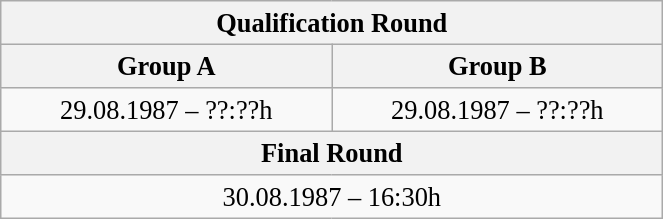<table class="wikitable" style=" text-align:center; font-size:110%;" width="35%">
<tr>
<th colspan="2">Qualification Round</th>
</tr>
<tr>
<th>Group A</th>
<th>Group B</th>
</tr>
<tr>
<td>29.08.1987 – ??:??h</td>
<td>29.08.1987 – ??:??h</td>
</tr>
<tr>
<th colspan="2">Final Round</th>
</tr>
<tr>
<td colspan="2">30.08.1987 – 16:30h</td>
</tr>
</table>
